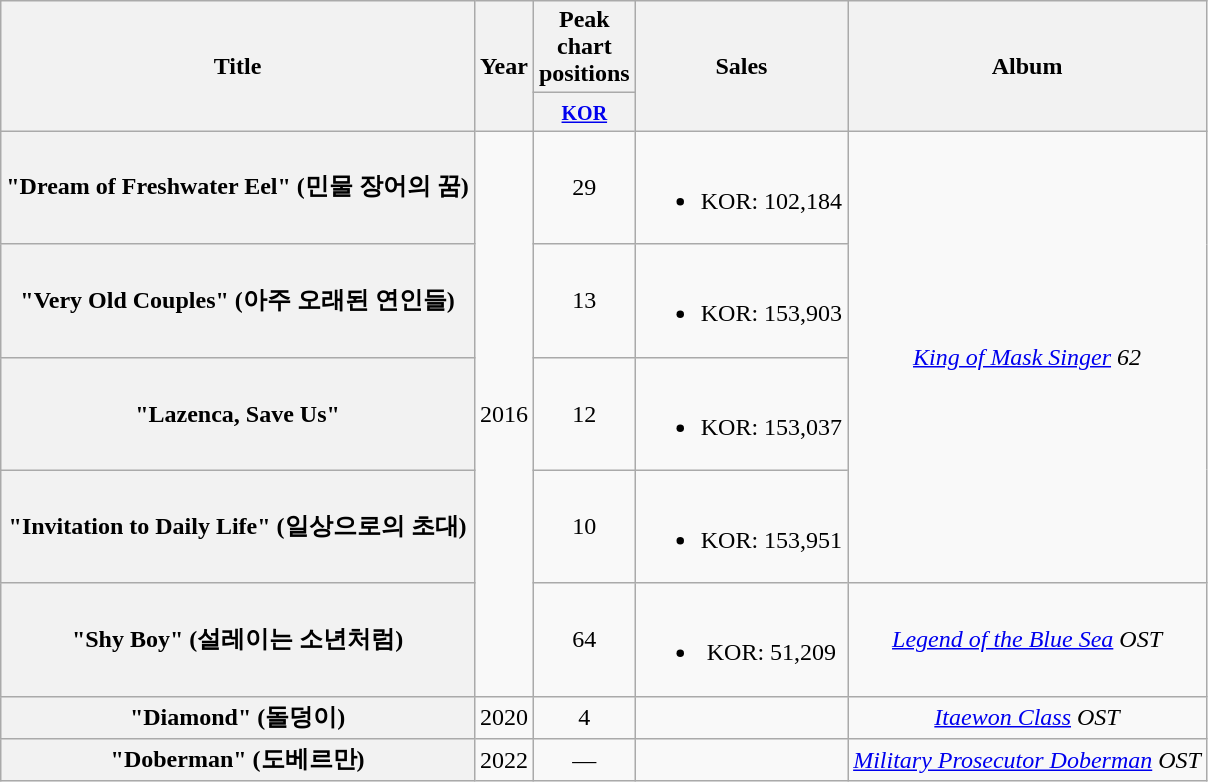<table class="wikitable plainrowheaders" style="text-align:center;">
<tr>
<th rowspan="2" scope="col">Title</th>
<th rowspan="2" scope="col">Year</th>
<th scope="col" style="width:3em;">Peak chart positions</th>
<th rowspan="2" scope="col">Sales</th>
<th rowspan="2" scope="col">Album</th>
</tr>
<tr>
<th><small><a href='#'>KOR</a></small><br></th>
</tr>
<tr>
<th scope="row">"Dream of Freshwater Eel" (민물 장어의 꿈)</th>
<td rowspan="5">2016</td>
<td>29</td>
<td><br><ul><li>KOR: 102,184</li></ul></td>
<td rowspan="4"><em><a href='#'>King of Mask Singer</a> 62</em></td>
</tr>
<tr>
<th scope="row">"Very Old Couples" (아주 오래된 연인들)</th>
<td>13</td>
<td><br><ul><li>KOR: 153,903</li></ul></td>
</tr>
<tr>
<th scope="row">"Lazenca, Save Us"</th>
<td>12</td>
<td><br><ul><li>KOR: 153,037</li></ul></td>
</tr>
<tr>
<th scope="row">"Invitation to Daily Life" (일상으로의 초대)</th>
<td>10</td>
<td><br><ul><li>KOR: 153,951</li></ul></td>
</tr>
<tr>
<th scope="row">"Shy Boy" (설레이는 소년처럼)</th>
<td>64</td>
<td><br><ul><li>KOR: 51,209</li></ul></td>
<td><em><a href='#'>Legend of the Blue Sea</a> OST</em></td>
</tr>
<tr>
<th scope="row">"Diamond" (돌덩이)</th>
<td>2020</td>
<td>4</td>
<td></td>
<td><em><a href='#'>Itaewon Class</a> OST</em></td>
</tr>
<tr>
<th scope="row">"Doberman" (도베르만)</th>
<td>2022</td>
<td>—</td>
<td></td>
<td><em><a href='#'>Military Prosecutor Doberman</a> OST</em></td>
</tr>
</table>
